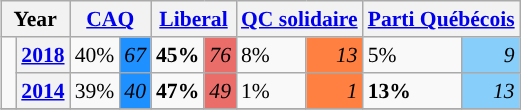<table class="wikitable" style="float:right; width:400; font-size:90%; margin-left:1em;">
<tr>
<th colspan="2" scope="col">Year</th>
<th colspan="2" scope="col"><a href='#'>CAQ</a></th>
<th colspan="2" scope="col"><a href='#'>Liberal</a></th>
<th colspan="2" scope="col"><a href='#'>QC solidaire</a></th>
<th colspan="2" scope="col"><a href='#'>Parti Québécois</a></th>
</tr>
<tr>
<td rowspan="2" style="width: 0.25em; background-color: "></td>
<th><a href='#'>2018</a></th>
<td>40%</td>
<td style="text-align:right; background:#1E90FF;"><em>67</em></td>
<td><strong>45%</strong></td>
<td style="text-align:right; background:#EA6D6A;"><em>76</em></td>
<td>8%</td>
<td style="text-align:right; background:#FF8040;"><em>13</em></td>
<td>5%</td>
<td style="text-align:right; background:#87CEFA;"><em>9</em></td>
</tr>
<tr>
<th><a href='#'>2014</a></th>
<td>39%</td>
<td style="text-align:right; background:#1E90FF;"><em>40</em></td>
<td><strong>47%</strong></td>
<td style="text-align:right; background:#EA6D6A;"><em>49</em></td>
<td>1%</td>
<td style="text-align:right; background:#FF8040;"><em>1</em></td>
<td><strong>13%</strong></td>
<td style="text-align:right; background:#87CEFA;"><em>13</em></td>
</tr>
<tr>
</tr>
</table>
